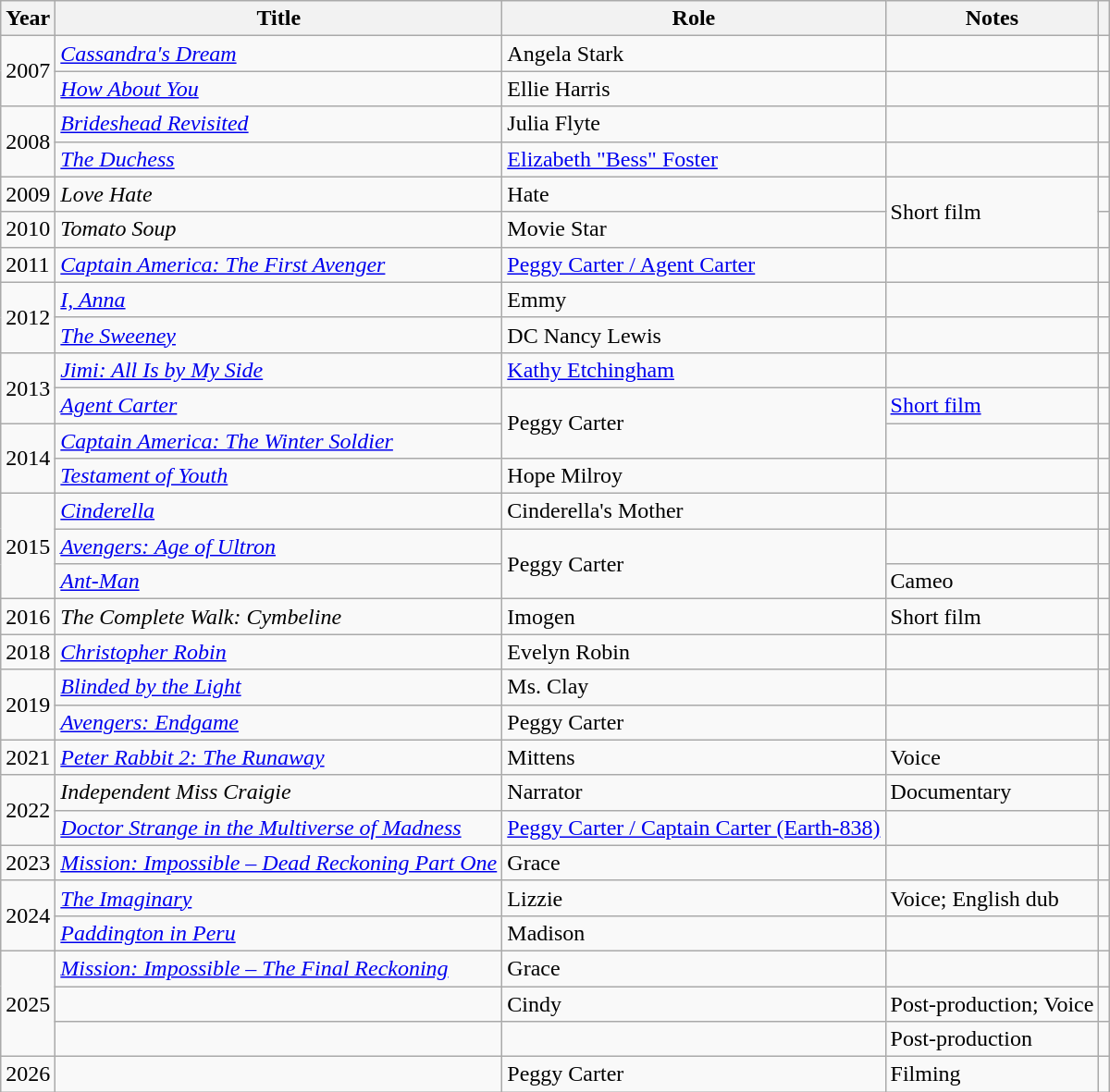<table class="wikitable sortable">
<tr>
<th>Year</th>
<th>Title</th>
<th>Role</th>
<th class="unsortable">Notes</th>
<th class="unsortable"></th>
</tr>
<tr>
<td rowspan="2">2007</td>
<td><em><a href='#'>Cassandra's Dream</a></em></td>
<td>Angela Stark</td>
<td></td>
<td></td>
</tr>
<tr>
<td><em><a href='#'>How About You</a></em></td>
<td>Ellie Harris</td>
<td></td>
<td></td>
</tr>
<tr>
<td rowspan="2">2008</td>
<td><em><a href='#'>Brideshead Revisited</a></em></td>
<td>Julia Flyte</td>
<td></td>
<td></td>
</tr>
<tr>
<td><em><a href='#'>The Duchess</a></em></td>
<td><a href='#'>Elizabeth "Bess" Foster</a></td>
<td></td>
<td></td>
</tr>
<tr>
<td>2009</td>
<td><em>Love Hate</em></td>
<td>Hate</td>
<td rowspan="2">Short film</td>
<td></td>
</tr>
<tr>
<td>2010</td>
<td><em>Tomato Soup</em></td>
<td>Movie Star</td>
<td></td>
</tr>
<tr>
<td>2011</td>
<td><em><a href='#'>Captain America: The First Avenger</a></em></td>
<td><a href='#'>Peggy Carter / Agent Carter</a></td>
<td></td>
<td></td>
</tr>
<tr>
<td rowspan="2">2012</td>
<td><em><a href='#'>I, Anna</a></em></td>
<td>Emmy</td>
<td></td>
<td></td>
</tr>
<tr>
<td><em><a href='#'>The Sweeney</a></em></td>
<td>DC Nancy Lewis</td>
<td></td>
<td></td>
</tr>
<tr>
<td rowspan="2">2013</td>
<td><em><a href='#'>Jimi: All Is by My Side</a></em></td>
<td><a href='#'>Kathy Etchingham</a></td>
<td></td>
<td></td>
</tr>
<tr>
<td><em><a href='#'>Agent Carter</a></em></td>
<td rowspan="2">Peggy Carter</td>
<td><a href='#'>Short film</a></td>
<td></td>
</tr>
<tr>
<td rowspan="2">2014</td>
<td><em><a href='#'>Captain America: The Winter Soldier</a></em></td>
<td></td>
<td></td>
</tr>
<tr>
<td><em><a href='#'>Testament of Youth</a></em></td>
<td>Hope Milroy</td>
<td></td>
<td></td>
</tr>
<tr>
<td rowspan="3">2015</td>
<td><em><a href='#'>Cinderella</a></em></td>
<td>Cinderella's Mother</td>
<td></td>
<td></td>
</tr>
<tr>
<td><em><a href='#'>Avengers: Age of Ultron</a></em></td>
<td rowspan="2">Peggy Carter</td>
<td></td>
<td></td>
</tr>
<tr>
<td><em><a href='#'>Ant-Man</a></em></td>
<td>Cameo</td>
<td></td>
</tr>
<tr>
<td>2016</td>
<td><em>The Complete Walk: Cymbeline</em></td>
<td>Imogen</td>
<td>Short film</td>
<td></td>
</tr>
<tr>
<td>2018</td>
<td><em><a href='#'>Christopher Robin</a></em></td>
<td>Evelyn Robin</td>
<td></td>
<td></td>
</tr>
<tr>
<td rowspan="2">2019</td>
<td><em><a href='#'>Blinded by the Light</a></em></td>
<td>Ms. Clay</td>
<td></td>
<td></td>
</tr>
<tr>
<td><em><a href='#'>Avengers: Endgame</a></em></td>
<td>Peggy Carter</td>
<td></td>
<td></td>
</tr>
<tr>
<td>2021</td>
<td><em><a href='#'>Peter Rabbit 2: The Runaway</a></em></td>
<td>Mittens</td>
<td>Voice</td>
<td></td>
</tr>
<tr>
<td rowspan="2">2022</td>
<td><em>Independent Miss Craigie</em></td>
<td>Narrator</td>
<td>Documentary</td>
<td></td>
</tr>
<tr>
<td><em><a href='#'>Doctor Strange in the Multiverse of Madness</a></em></td>
<td><a href='#'>Peggy Carter / Captain Carter (Earth-838)</a></td>
<td></td>
<td></td>
</tr>
<tr>
<td>2023</td>
<td><em><a href='#'>Mission: Impossible – Dead Reckoning Part One</a></em></td>
<td>Grace</td>
<td></td>
<td></td>
</tr>
<tr>
<td rowspan="2">2024</td>
<td><em><a href='#'>The Imaginary</a></em></td>
<td>Lizzie</td>
<td>Voice; English dub</td>
<td></td>
</tr>
<tr>
<td><em><a href='#'>Paddington in Peru</a></em></td>
<td>Madison</td>
<td></td>
<td></td>
</tr>
<tr>
<td rowspan=3>2025</td>
<td><em><a href='#'>Mission: Impossible – The Final Reckoning</a></em></td>
<td>Grace</td>
<td></td>
<td></td>
</tr>
<tr>
<td></td>
<td>Cindy</td>
<td>Post-production; Voice</td>
<td></td>
</tr>
<tr>
<td></td>
<td></td>
<td>Post-production</td>
<td></td>
</tr>
<tr>
<td>2026</td>
<td></td>
<td>Peggy Carter</td>
<td>Filming</td>
<td></td>
</tr>
</table>
